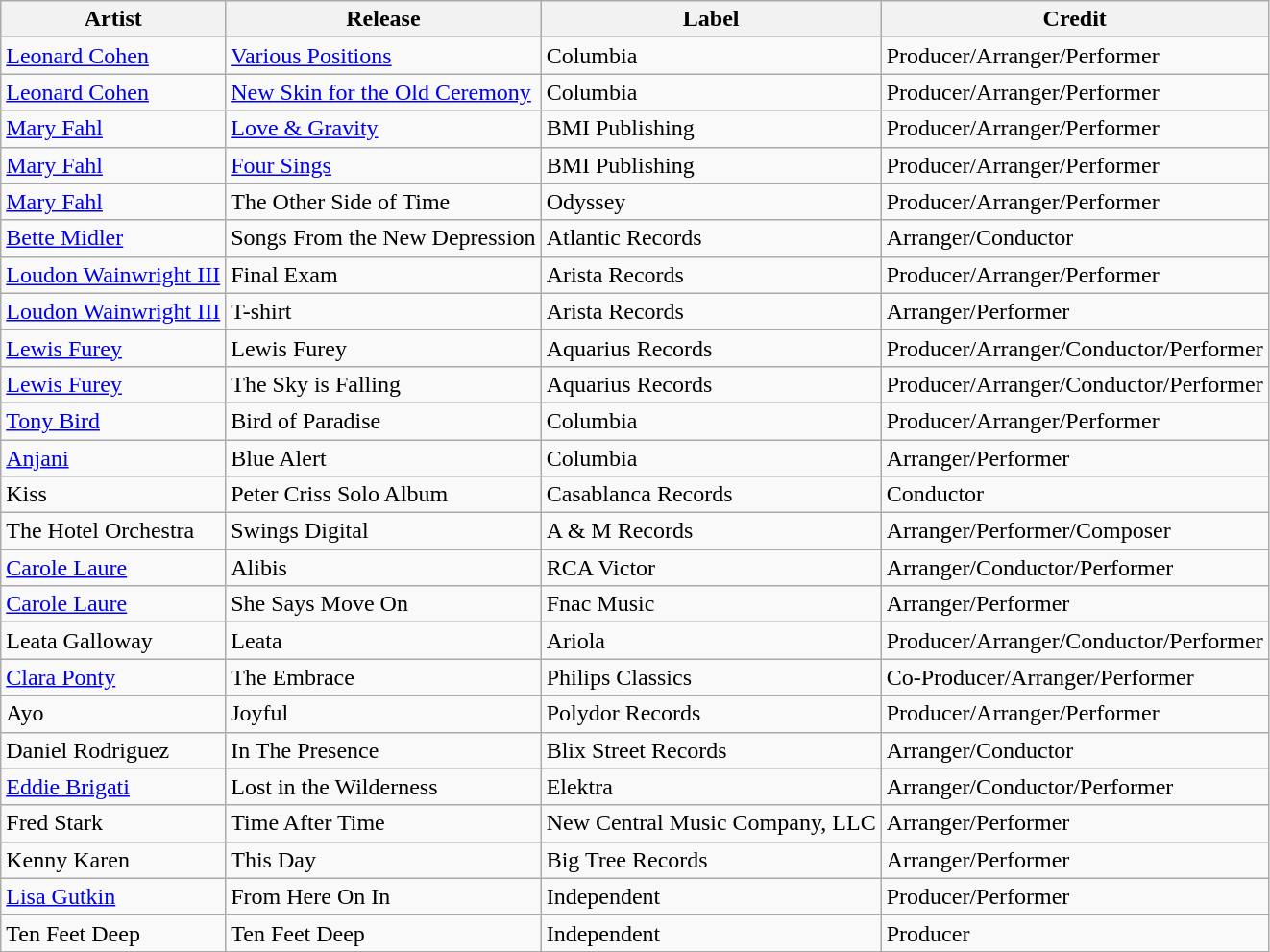<table class="wikitable">
<tr>
<th>Artist</th>
<th>Release</th>
<th>Label</th>
<th>Credit</th>
</tr>
<tr>
<td><a href='#'>Leonard Cohen</a></td>
<td><a href='#'>Various Positions</a></td>
<td>Columbia</td>
<td>Producer/Arranger/Performer</td>
</tr>
<tr>
<td><a href='#'>Leonard Cohen</a></td>
<td><a href='#'>New Skin for the Old Ceremony</a></td>
<td>Columbia</td>
<td>Producer/Arranger/Performer</td>
</tr>
<tr>
<td><a href='#'>Mary Fahl</a></td>
<td><a href='#'>Love & Gravity</a></td>
<td>BMI Publishing</td>
<td>Producer/Arranger/Performer</td>
</tr>
<tr>
<td><a href='#'>Mary Fahl</a></td>
<td><a href='#'>Four Sings</a></td>
<td>BMI Publishing</td>
<td>Producer/Arranger/Performer</td>
</tr>
<tr>
<td><a href='#'>Mary Fahl</a></td>
<td>The Other Side of Time</td>
<td>Odyssey</td>
<td>Producer/Arranger/Performer</td>
</tr>
<tr>
<td><a href='#'>Bette Midler</a></td>
<td>Songs From the New Depression</td>
<td>Atlantic Records</td>
<td>Arranger/Conductor</td>
</tr>
<tr>
<td><a href='#'>Loudon Wainwright III</a></td>
<td>Final Exam</td>
<td>Arista Records</td>
<td>Producer/Arranger/Performer</td>
</tr>
<tr>
<td><a href='#'>Loudon Wainwright III</a></td>
<td>T-shirt</td>
<td>Arista Records</td>
<td>Arranger/Performer</td>
</tr>
<tr>
<td><a href='#'>Lewis Furey</a></td>
<td>Lewis Furey</td>
<td>Aquarius Records</td>
<td>Producer/Arranger/Conductor/Performer</td>
</tr>
<tr>
<td><a href='#'>Lewis Furey</a></td>
<td>The Sky is Falling</td>
<td>Aquarius Records</td>
<td>Producer/Arranger/Conductor/Performer</td>
</tr>
<tr>
<td><a href='#'>Tony Bird</a></td>
<td>Bird of Paradise</td>
<td>Columbia</td>
<td>Producer/Arranger/Performer</td>
</tr>
<tr>
<td><a href='#'>Anjani</a></td>
<td>Blue Alert</td>
<td>Columbia</td>
<td>Arranger/Performer</td>
</tr>
<tr>
<td>Kiss</td>
<td>Peter Criss Solo Album</td>
<td>Casablanca Records</td>
<td>Conductor</td>
</tr>
<tr>
<td>The Hotel Orchestra</td>
<td>Swings Digital</td>
<td>A & M Records</td>
<td>Arranger/Performer/Composer</td>
</tr>
<tr>
<td><a href='#'>Carole Laure</a></td>
<td>Alibis</td>
<td>RCA Victor</td>
<td>Arranger/Conductor/Performer</td>
</tr>
<tr>
<td><a href='#'>Carole Laure</a></td>
<td>She Says Move On</td>
<td>Fnac Music</td>
<td>Arranger/Performer</td>
</tr>
<tr>
<td>Leata Galloway</td>
<td>Leata</td>
<td>Ariola</td>
<td>Producer/Arranger/Conductor/Performer</td>
</tr>
<tr>
<td><a href='#'>Clara Ponty</a></td>
<td>The Embrace</td>
<td>Philips Classics</td>
<td>Co-Producer/Arranger/Performer</td>
</tr>
<tr>
<td>Ayo</td>
<td>Joyful</td>
<td>Polydor Records</td>
<td>Producer/Arranger/Performer</td>
</tr>
<tr>
<td>Daniel Rodriguez</td>
<td>In The Presence</td>
<td>Blix Street Records</td>
<td>Arranger/Conductor</td>
</tr>
<tr>
<td><a href='#'>Eddie Brigati</a></td>
<td>Lost in the Wilderness</td>
<td>Elektra</td>
<td>Arranger/Conductor/Performer</td>
</tr>
<tr>
<td>Fred Stark</td>
<td>Time After Time</td>
<td>New Central Music Company, LLC</td>
<td>Arranger/Performer</td>
</tr>
<tr>
<td>Kenny Karen</td>
<td>This Day</td>
<td>Big Tree Records</td>
<td>Arranger/Performer</td>
</tr>
<tr>
<td><a href='#'>Lisa Gutkin</a></td>
<td>From Here On In</td>
<td>Independent</td>
<td>Producer/Performer</td>
</tr>
<tr>
<td>Ten Feet Deep</td>
<td>Ten Feet Deep</td>
<td>Independent</td>
<td>Producer</td>
</tr>
</table>
